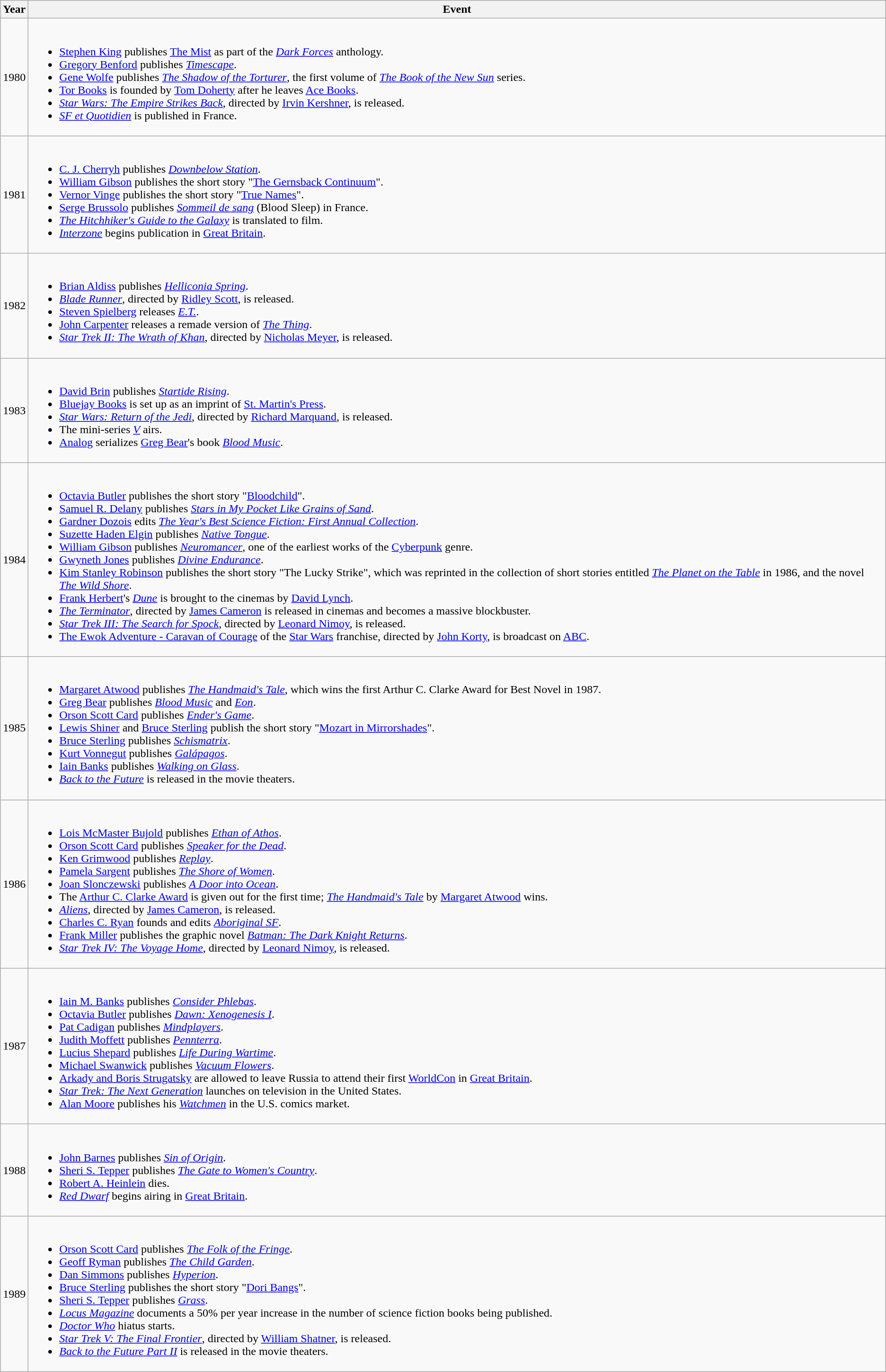<table class="wikitable">
<tr>
<th scope="col">Year</th>
<th scope="col">Event</th>
</tr>
<tr>
<td>1980</td>
<td><br><ul><li><a href='#'>Stephen King</a> publishes <a href='#'>The Mist</a> as part of the <em><a href='#'>Dark Forces</a></em> anthology.</li><li><a href='#'>Gregory Benford</a> publishes <em><a href='#'>Timescape</a></em>.</li><li><a href='#'>Gene Wolfe</a> publishes <em><a href='#'>The Shadow of the Torturer</a></em>, the first volume of <em><a href='#'>The Book of the New Sun</a></em> series.</li><li><a href='#'>Tor Books</a> is founded by <a href='#'>Tom Doherty</a> after he leaves <a href='#'>Ace Books</a>.</li><li><em><a href='#'>Star Wars: The Empire Strikes Back</a></em>, directed by <a href='#'>Irvin Kershner</a>, is released.</li><li><em><a href='#'>SF et Quotidien</a></em> is published in France.</li></ul></td>
</tr>
<tr>
<td>1981</td>
<td><br><ul><li><a href='#'>C. J. Cherryh</a> publishes <em><a href='#'>Downbelow Station</a></em>.</li><li><a href='#'>William Gibson</a> publishes the short story "<a href='#'>The Gernsback Continuum</a>".</li><li><a href='#'>Vernor Vinge</a> publishes the short story "<a href='#'>True Names</a>".</li><li><a href='#'>Serge Brussolo</a> publishes <em><a href='#'>Sommeil de sang</a></em> (Blood Sleep) in France.</li><li><em><a href='#'>The Hitchhiker's Guide to the Galaxy</a></em> is translated to film.</li><li><em><a href='#'>Interzone</a></em> begins publication in <a href='#'>Great Britain</a>.</li></ul></td>
</tr>
<tr>
<td>1982</td>
<td><br><ul><li><a href='#'>Brian Aldiss</a> publishes <em><a href='#'>Helliconia Spring</a></em>.</li><li><em><a href='#'>Blade Runner</a></em>, directed by <a href='#'>Ridley Scott</a>, is released.</li><li><a href='#'>Steven Spielberg</a> releases <em><a href='#'>E.T.</a></em>.</li><li><a href='#'>John Carpenter</a> releases a remade version of <em><a href='#'>The Thing</a></em>.</li><li><em><a href='#'>Star Trek II: The Wrath of Khan</a></em>, directed by <a href='#'>Nicholas Meyer</a>, is released.</li></ul></td>
</tr>
<tr>
<td>1983</td>
<td><br><ul><li><a href='#'>David Brin</a> publishes <em><a href='#'>Startide Rising</a></em>.</li><li><a href='#'>Bluejay Books</a> is set up as an imprint of <a href='#'>St. Martin's Press</a>.</li><li><em><a href='#'>Star Wars: Return of the Jedi</a></em>, directed by <a href='#'>Richard Marquand</a>, is released.</li><li>The mini-series <em><a href='#'>V</a></em> airs.</li><li><a href='#'>Analog</a> serializes <a href='#'>Greg Bear</a>'s book <em><a href='#'>Blood Music</a></em>.</li></ul></td>
</tr>
<tr>
<td>1984</td>
<td><br><ul><li><a href='#'>Octavia Butler</a> publishes the short story "<a href='#'>Bloodchild</a>".</li><li><a href='#'>Samuel R. Delany</a> publishes <em><a href='#'>Stars in My Pocket Like Grains of Sand</a></em>.</li><li><a href='#'>Gardner Dozois</a> edits <em><a href='#'>The Year's Best Science Fiction: First Annual Collection</a></em>.</li><li><a href='#'>Suzette Haden Elgin</a> publishes <a href='#'><em>Native Tongue</em></a>.</li><li><a href='#'>William Gibson</a> publishes <em><a href='#'>Neuromancer</a></em>, one of the earliest works of the <a href='#'>Cyberpunk</a> genre.</li><li><a href='#'>Gwyneth Jones</a> publishes <a href='#'><em>Divine Endurance</em></a>.</li><li><a href='#'>Kim Stanley Robinson</a> publishes the short story "The Lucky Strike", which was reprinted in the collection of short stories entitled <em><a href='#'>The Planet on the Table</a></em> in 1986, and the novel <em><a href='#'>The Wild Shore</a></em>.</li><li><a href='#'>Frank Herbert</a>'s <em><a href='#'>Dune</a></em> is brought to the cinemas by <a href='#'>David Lynch</a>.</li><li><em><a href='#'>The Terminator</a></em>, directed by <a href='#'>James Cameron</a> is released in cinemas and becomes a massive blockbuster.</li><li><em><a href='#'>Star Trek III: The Search for Spock</a></em>, directed by <a href='#'>Leonard Nimoy</a>, is released.</li><li><a href='#'>The Ewok Adventure - Caravan of Courage</a> of the <a href='#'>Star Wars</a> franchise, directed by <a href='#'>John Korty</a>, is broadcast on <a href='#'>ABC</a>.</li></ul></td>
</tr>
<tr>
<td>1985</td>
<td><br><ul><li><a href='#'>Margaret Atwood</a> publishes <em><a href='#'>The Handmaid's Tale</a></em>, which wins the first Arthur C. Clarke Award for Best Novel in 1987.</li><li><a href='#'>Greg Bear</a> publishes <em><a href='#'>Blood Music</a></em> and <em><a href='#'>Eon</a></em>.</li><li><a href='#'>Orson Scott Card</a> publishes <em><a href='#'>Ender's Game</a></em>.</li><li><a href='#'>Lewis Shiner</a> and <a href='#'>Bruce Sterling</a> publish the short story "<a href='#'>Mozart in Mirrorshades</a>".</li><li><a href='#'>Bruce Sterling</a> publishes <em><a href='#'>Schismatrix</a></em>.</li><li><a href='#'>Kurt Vonnegut</a> publishes <em><a href='#'>Galápagos</a></em>.</li><li><a href='#'>Iain Banks</a> publishes <em><a href='#'>Walking on Glass</a></em>.</li><li><em><a href='#'>Back to the Future</a></em> is released in the movie theaters.</li></ul></td>
</tr>
<tr>
<td>1986</td>
<td><br><ul><li><a href='#'>Lois McMaster Bujold</a> publishes <em><a href='#'>Ethan of Athos</a></em>.</li><li><a href='#'>Orson Scott Card</a> publishes <em><a href='#'>Speaker for the Dead</a></em>.</li><li><a href='#'>Ken Grimwood</a> publishes <em><a href='#'>Replay</a></em>.</li><li><a href='#'>Pamela Sargent</a> publishes <em><a href='#'>The Shore of Women</a></em>.</li><li><a href='#'>Joan Slonczewski</a> publishes <em><a href='#'>A Door into Ocean</a></em>.</li><li>The <a href='#'>Arthur C. Clarke Award</a> is given out for the first time; <em><a href='#'>The Handmaid's Tale</a></em> by <a href='#'>Margaret Atwood</a> wins.</li><li><em><a href='#'>Aliens</a></em>, directed by <a href='#'>James Cameron</a>, is released.</li><li><a href='#'>Charles C. Ryan</a> founds and edits <em><a href='#'>Aboriginal SF</a></em>.</li><li><a href='#'>Frank Miller</a> publishes the graphic novel <em><a href='#'>Batman: The Dark Knight Returns</a></em>.</li><li><em><a href='#'>Star Trek IV: The Voyage Home</a></em>, directed by <a href='#'>Leonard Nimoy</a>, is released.</li></ul></td>
</tr>
<tr>
<td>1987</td>
<td><br><ul><li><a href='#'>Iain M. Banks</a> publishes <em><a href='#'>Consider Phlebas</a></em>.</li><li><a href='#'>Octavia Butler</a> publishes <em><a href='#'>Dawn: Xenogenesis I</a></em>.</li><li><a href='#'>Pat Cadigan</a> publishes <em><a href='#'>Mindplayers</a></em>.</li><li><a href='#'>Judith Moffett</a> publishes <em><a href='#'>Pennterra</a></em>.</li><li><a href='#'>Lucius Shepard</a> publishes <em><a href='#'>Life During Wartime</a></em>.</li><li><a href='#'>Michael Swanwick</a> publishes <em><a href='#'>Vacuum Flowers</a></em>.</li><li><a href='#'>Arkady and Boris Strugatsky</a> are allowed to leave Russia to attend their first <a href='#'>WorldCon</a> in <a href='#'>Great Britain</a>.</li><li><em><a href='#'>Star Trek: The Next Generation</a></em> launches on television in the United States.</li><li><a href='#'>Alan Moore</a> publishes his <em><a href='#'>Watchmen</a></em> in the U.S. comics market.</li></ul></td>
</tr>
<tr>
<td>1988</td>
<td><br><ul><li><a href='#'>John Barnes</a> publishes <em><a href='#'>Sin of Origin</a></em>.</li><li><a href='#'>Sheri S. Tepper</a> publishes <em><a href='#'>The Gate to Women's Country</a></em>.</li><li><a href='#'>Robert A. Heinlein</a> dies.</li><li><em><a href='#'>Red Dwarf</a></em> begins airing in <a href='#'>Great Britain</a>.</li></ul></td>
</tr>
<tr>
<td>1989</td>
<td><br><ul><li><a href='#'>Orson Scott Card</a> publishes <em><a href='#'>The Folk of the Fringe</a></em>.</li><li><a href='#'>Geoff Ryman</a> publishes <em><a href='#'>The Child Garden</a></em>.</li><li><a href='#'>Dan Simmons</a> publishes <em><a href='#'>Hyperion</a></em>.</li><li><a href='#'>Bruce Sterling</a> publishes the short story "<a href='#'>Dori Bangs</a>".</li><li><a href='#'>Sheri S. Tepper</a> publishes <em><a href='#'>Grass</a></em>.</li><li><em><a href='#'>Locus Magazine</a></em> documents a 50% per year increase in the number of science fiction books being published.</li><li><em><a href='#'>Doctor Who</a></em> hiatus starts.</li><li><em><a href='#'>Star Trek V: The Final Frontier</a></em>, directed by <a href='#'>William Shatner</a>, is released.</li><li><em><a href='#'>Back to the Future Part II</a></em> is released in the movie theaters.</li></ul></td>
</tr>
</table>
